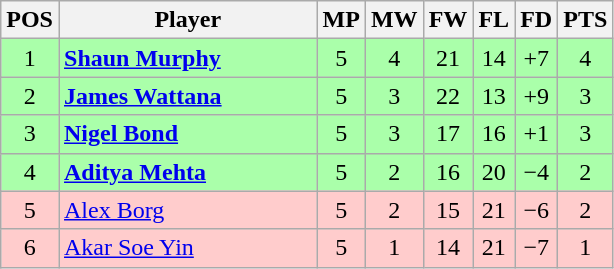<table class="wikitable" style="text-align: center;">
<tr>
<th width=20>POS</th>
<th width=165>Player</th>
<th width=20>MP</th>
<th width=20>MW</th>
<th width=20>FW</th>
<th width=20>FL</th>
<th width=20>FD</th>
<th width=20>PTS</th>
</tr>
<tr style="background:#aaffaa;">
<td>1</td>
<td style="text-align:left;"> <strong><a href='#'>Shaun Murphy</a></strong></td>
<td>5</td>
<td>4</td>
<td>21</td>
<td>14</td>
<td>+7</td>
<td>4</td>
</tr>
<tr style="background:#aaffaa;">
<td>2</td>
<td style="text-align:left;"> <strong><a href='#'>James Wattana</a></strong></td>
<td>5</td>
<td>3</td>
<td>22</td>
<td>13</td>
<td>+9</td>
<td>3</td>
</tr>
<tr style="background:#aaffaa;">
<td>3</td>
<td style="text-align:left;"> <strong><a href='#'>Nigel Bond</a></strong></td>
<td>5</td>
<td>3</td>
<td>17</td>
<td>16</td>
<td>+1</td>
<td>3</td>
</tr>
<tr style="background:#aaffaa;">
<td>4</td>
<td style="text-align:left;"> <strong><a href='#'>Aditya Mehta</a></strong></td>
<td>5</td>
<td>2</td>
<td>16</td>
<td>20</td>
<td>−4</td>
<td>2</td>
</tr>
<tr style="background:#fcc;">
<td>5</td>
<td style="text-align:left;"> <a href='#'>Alex Borg</a></td>
<td>5</td>
<td>2</td>
<td>15</td>
<td>21</td>
<td>−6</td>
<td>2</td>
</tr>
<tr style="background:#fcc;">
<td>6</td>
<td style="text-align:left;"> <a href='#'>Akar Soe Yin</a></td>
<td>5</td>
<td>1</td>
<td>14</td>
<td>21</td>
<td>−7</td>
<td>1</td>
</tr>
</table>
